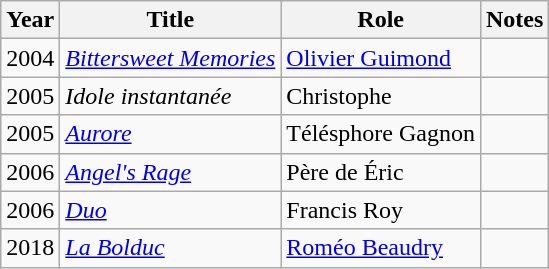<table class="wikitable sortable">
<tr>
<th>Year</th>
<th>Title</th>
<th>Role</th>
<th>Notes</th>
</tr>
<tr>
<td>2004</td>
<td><a href='#'><em>Bittersweet Memories</em></a></td>
<td><a href='#'>Olivier Guimond</a></td>
<td></td>
</tr>
<tr>
<td>2005</td>
<td><em>Idole instantanée</em></td>
<td>Christophe</td>
<td></td>
</tr>
<tr>
<td>2005</td>
<td><a href='#'><em>Aurore</em></a></td>
<td>Télésphore Gagnon</td>
<td></td>
</tr>
<tr>
<td>2006</td>
<td><em><a href='#'>Angel's Rage</a></em></td>
<td>Père de Éric</td>
<td></td>
</tr>
<tr>
<td>2006</td>
<td><a href='#'><em>Duo</em></a></td>
<td>Francis Roy</td>
<td></td>
</tr>
<tr>
<td>2018</td>
<td><a href='#'><em>La Bolduc</em></a></td>
<td><a href='#'>Roméo Beaudry</a></td>
<td></td>
</tr>
</table>
